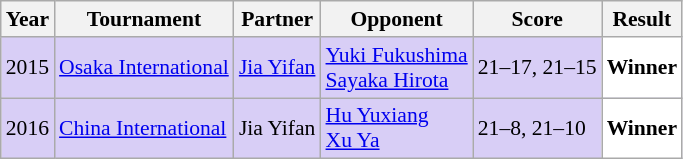<table class="sortable wikitable" style="font-size: 90%">
<tr>
<th>Year</th>
<th>Tournament</th>
<th>Partner</th>
<th>Opponent</th>
<th>Score</th>
<th>Result</th>
</tr>
<tr style="background:#D8CEF6">
<td align="center">2015</td>
<td align="left"><a href='#'>Osaka International</a></td>
<td align="left"> <a href='#'>Jia Yifan</a></td>
<td align="left"> <a href='#'>Yuki Fukushima</a><br> <a href='#'>Sayaka Hirota</a></td>
<td align="left">21–17, 21–15</td>
<td style="text-align:left; background:white"> <strong>Winner</strong></td>
</tr>
<tr style="background:#D8CEF6">
<td align="center">2016</td>
<td align="left"><a href='#'>China International</a></td>
<td align="left"> Jia Yifan</td>
<td align="left"> <a href='#'>Hu Yuxiang</a><br> <a href='#'>Xu Ya</a></td>
<td align="left">21–8, 21–10</td>
<td style="text-align:left; background:white"> <strong>Winner</strong></td>
</tr>
</table>
